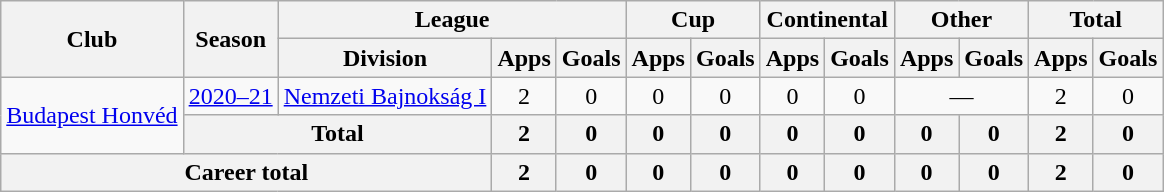<table class="wikitable" style="text-align:center">
<tr>
<th rowspan="2">Club</th>
<th rowspan="2">Season</th>
<th colspan="3">League</th>
<th colspan="2">Cup</th>
<th colspan="2">Continental</th>
<th colspan="2">Other</th>
<th colspan="2">Total</th>
</tr>
<tr>
<th>Division</th>
<th>Apps</th>
<th>Goals</th>
<th>Apps</th>
<th>Goals</th>
<th>Apps</th>
<th>Goals</th>
<th>Apps</th>
<th>Goals</th>
<th>Apps</th>
<th>Goals</th>
</tr>
<tr>
<td rowspan="2"><a href='#'>Budapest Honvéd</a></td>
<td><a href='#'>2020–21</a></td>
<td><a href='#'>Nemzeti Bajnokság I</a></td>
<td>2</td>
<td>0</td>
<td>0</td>
<td>0</td>
<td>0</td>
<td>0</td>
<td colspan="2">—</td>
<td>2</td>
<td>0</td>
</tr>
<tr>
<th colspan="2">Total</th>
<th>2</th>
<th>0</th>
<th>0</th>
<th>0</th>
<th>0</th>
<th>0</th>
<th>0</th>
<th>0</th>
<th>2</th>
<th>0</th>
</tr>
<tr>
<th colspan="3">Career total</th>
<th>2</th>
<th>0</th>
<th>0</th>
<th>0</th>
<th>0</th>
<th>0</th>
<th>0</th>
<th>0</th>
<th>2</th>
<th>0</th>
</tr>
</table>
